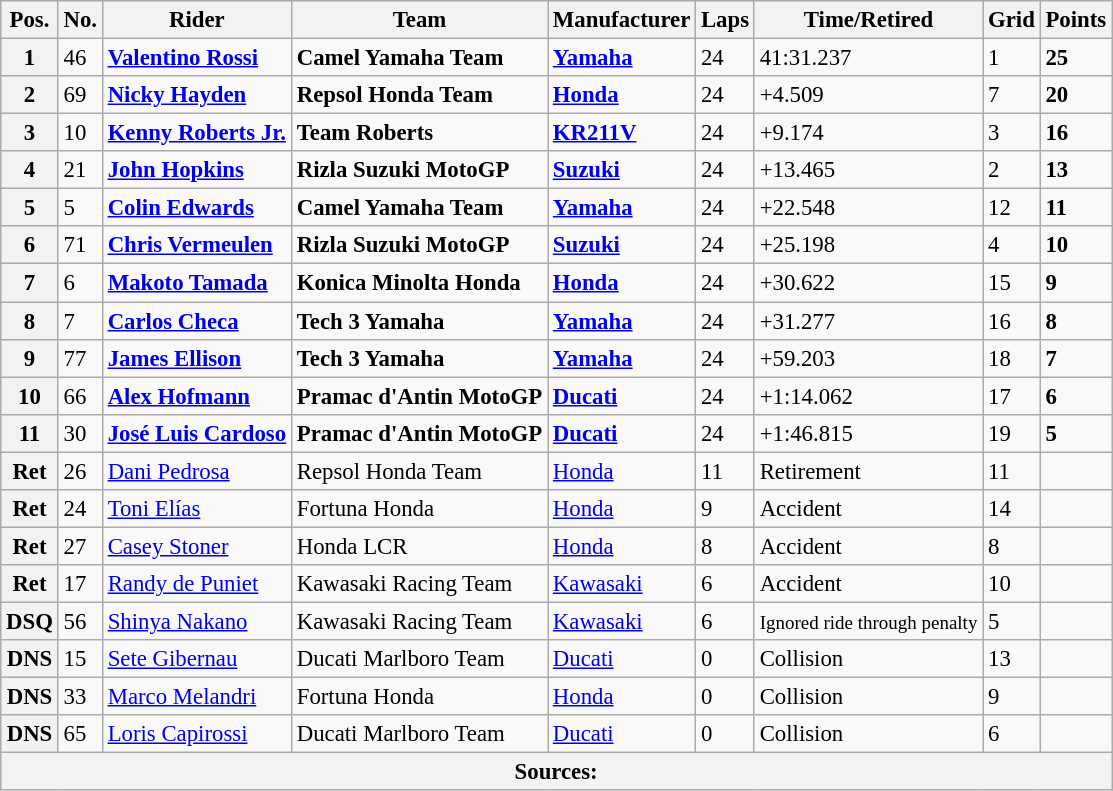<table class="wikitable" style="font-size: 95%;">
<tr>
<th>Pos.</th>
<th>No.</th>
<th>Rider</th>
<th>Team</th>
<th>Manufacturer</th>
<th>Laps</th>
<th>Time/Retired</th>
<th>Grid</th>
<th>Points</th>
</tr>
<tr>
<th>1</th>
<td>46</td>
<td> <strong><a href='#'>Valentino Rossi</a></strong></td>
<td><strong>Camel Yamaha Team</strong></td>
<td><strong><a href='#'>Yamaha</a></strong></td>
<td>24</td>
<td>41:31.237</td>
<td>1</td>
<td><strong>25</strong></td>
</tr>
<tr>
<th>2</th>
<td>69</td>
<td> <strong><a href='#'>Nicky Hayden</a></strong></td>
<td><strong>Repsol Honda Team</strong></td>
<td><strong><a href='#'>Honda</a></strong></td>
<td>24</td>
<td>+4.509</td>
<td>7</td>
<td><strong>20</strong></td>
</tr>
<tr>
<th>3</th>
<td>10</td>
<td> <strong><a href='#'>Kenny Roberts Jr.</a></strong></td>
<td><strong>Team Roberts</strong></td>
<td><strong><a href='#'>KR211V</a></strong></td>
<td>24</td>
<td>+9.174</td>
<td>3</td>
<td><strong>16</strong></td>
</tr>
<tr>
<th>4</th>
<td>21</td>
<td> <strong><a href='#'>John Hopkins</a></strong></td>
<td><strong>Rizla Suzuki MotoGP</strong></td>
<td><strong><a href='#'>Suzuki</a></strong></td>
<td>24</td>
<td>+13.465</td>
<td>2</td>
<td><strong>13</strong></td>
</tr>
<tr>
<th>5</th>
<td>5</td>
<td> <strong><a href='#'>Colin Edwards</a></strong></td>
<td><strong>Camel Yamaha Team</strong></td>
<td><strong><a href='#'>Yamaha</a></strong></td>
<td>24</td>
<td>+22.548</td>
<td>12</td>
<td><strong>11</strong></td>
</tr>
<tr>
<th>6</th>
<td>71</td>
<td> <strong><a href='#'>Chris Vermeulen</a></strong></td>
<td><strong>Rizla Suzuki MotoGP</strong></td>
<td><strong><a href='#'>Suzuki</a></strong></td>
<td>24</td>
<td>+25.198</td>
<td>4</td>
<td><strong>10</strong></td>
</tr>
<tr>
<th>7</th>
<td>6</td>
<td> <strong><a href='#'>Makoto Tamada</a></strong></td>
<td><strong>Konica Minolta Honda</strong></td>
<td><strong><a href='#'>Honda</a></strong></td>
<td>24</td>
<td>+30.622</td>
<td>15</td>
<td><strong>9</strong></td>
</tr>
<tr>
<th>8</th>
<td>7</td>
<td> <strong><a href='#'>Carlos Checa</a></strong></td>
<td><strong>Tech 3 Yamaha</strong></td>
<td><strong><a href='#'>Yamaha</a></strong></td>
<td>24</td>
<td>+31.277</td>
<td>16</td>
<td><strong>8</strong></td>
</tr>
<tr>
<th>9</th>
<td>77</td>
<td> <strong><a href='#'>James Ellison</a></strong></td>
<td><strong>Tech 3 Yamaha</strong></td>
<td><strong><a href='#'>Yamaha</a></strong></td>
<td>24</td>
<td>+59.203</td>
<td>18</td>
<td><strong>7</strong></td>
</tr>
<tr>
<th>10</th>
<td>66</td>
<td> <strong><a href='#'>Alex Hofmann</a></strong></td>
<td><strong>Pramac d'Antin MotoGP</strong></td>
<td><strong><a href='#'>Ducati</a></strong></td>
<td>24</td>
<td>+1:14.062</td>
<td>17</td>
<td><strong>6</strong></td>
</tr>
<tr>
<th>11</th>
<td>30</td>
<td> <strong><a href='#'>José Luis Cardoso</a></strong></td>
<td><strong>Pramac d'Antin MotoGP</strong></td>
<td><strong><a href='#'>Ducati</a></strong></td>
<td>24</td>
<td>+1:46.815</td>
<td>19</td>
<td><strong>5</strong></td>
</tr>
<tr>
<th>Ret</th>
<td>26</td>
<td> <a href='#'>Dani Pedrosa</a></td>
<td>Repsol Honda Team</td>
<td><a href='#'>Honda</a></td>
<td>11</td>
<td>Retirement</td>
<td>11</td>
<td></td>
</tr>
<tr>
<th>Ret</th>
<td>24</td>
<td> <a href='#'>Toni Elías</a></td>
<td>Fortuna Honda</td>
<td><a href='#'>Honda</a></td>
<td>9</td>
<td>Accident</td>
<td>14</td>
<td></td>
</tr>
<tr>
<th>Ret</th>
<td>27</td>
<td> <a href='#'>Casey Stoner</a></td>
<td>Honda LCR</td>
<td><a href='#'>Honda</a></td>
<td>8</td>
<td>Accident</td>
<td>8</td>
<td></td>
</tr>
<tr>
<th>Ret</th>
<td>17</td>
<td> <a href='#'>Randy de Puniet</a></td>
<td>Kawasaki Racing Team</td>
<td><a href='#'>Kawasaki</a></td>
<td>6</td>
<td>Accident</td>
<td>10</td>
<td></td>
</tr>
<tr>
<th>DSQ</th>
<td>56</td>
<td> <a href='#'>Shinya Nakano</a></td>
<td>Kawasaki Racing Team</td>
<td><a href='#'>Kawasaki</a></td>
<td>6</td>
<td><small>Ignored ride through penalty</small></td>
<td>5</td>
<td></td>
</tr>
<tr>
<th>DNS</th>
<td>15</td>
<td> <a href='#'>Sete Gibernau</a></td>
<td>Ducati Marlboro Team</td>
<td><a href='#'>Ducati</a></td>
<td>0</td>
<td>Collision</td>
<td>13</td>
<td></td>
</tr>
<tr>
<th>DNS</th>
<td>33</td>
<td> <a href='#'>Marco Melandri</a></td>
<td>Fortuna Honda</td>
<td><a href='#'>Honda</a></td>
<td>0</td>
<td>Collision</td>
<td>9</td>
<td></td>
</tr>
<tr>
<th>DNS</th>
<td>65</td>
<td> <a href='#'>Loris Capirossi</a></td>
<td>Ducati Marlboro Team</td>
<td><a href='#'>Ducati</a></td>
<td>0</td>
<td>Collision</td>
<td>6</td>
<td></td>
</tr>
<tr>
<th colspan=9>Sources: </th>
</tr>
</table>
